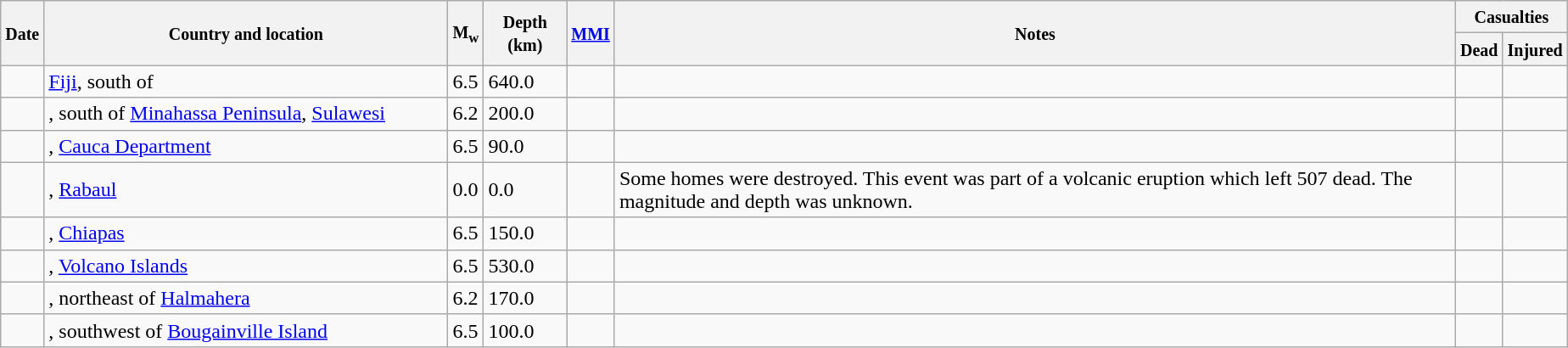<table class="wikitable sortable sort-under" style="border:1px black; margin-left:1em;">
<tr>
<th rowspan="2"><small>Date</small></th>
<th rowspan="2" style="width: 310px"><small>Country and location</small></th>
<th rowspan="2"><small>M<sub>w</sub></small></th>
<th rowspan="2"><small>Depth (km)</small></th>
<th rowspan="2"><small><a href='#'>MMI</a></small></th>
<th rowspan="2" class="unsortable"><small>Notes</small></th>
<th colspan="2"><small>Casualties</small></th>
</tr>
<tr>
<th><small>Dead</small></th>
<th><small>Injured</small></th>
</tr>
<tr>
<td></td>
<td> <a href='#'>Fiji</a>, south of</td>
<td>6.5</td>
<td>640.0</td>
<td></td>
<td></td>
<td></td>
<td></td>
</tr>
<tr>
<td></td>
<td>, south of <a href='#'>Minahassa Peninsula</a>, <a href='#'>Sulawesi</a></td>
<td>6.2</td>
<td>200.0</td>
<td></td>
<td></td>
<td></td>
<td></td>
</tr>
<tr>
<td></td>
<td>, <a href='#'>Cauca Department</a></td>
<td>6.5</td>
<td>90.0</td>
<td></td>
<td></td>
<td></td>
<td></td>
</tr>
<tr>
<td></td>
<td>, <a href='#'>Rabaul</a></td>
<td>0.0</td>
<td>0.0</td>
<td></td>
<td>Some homes were destroyed. This event was part of a volcanic eruption which left 507 dead. The magnitude and depth was unknown.</td>
<td></td>
<td></td>
</tr>
<tr>
<td></td>
<td>, <a href='#'>Chiapas</a></td>
<td>6.5</td>
<td>150.0</td>
<td></td>
<td></td>
<td></td>
<td></td>
</tr>
<tr>
<td></td>
<td>, <a href='#'>Volcano Islands</a></td>
<td>6.5</td>
<td>530.0</td>
<td></td>
<td></td>
<td></td>
<td></td>
</tr>
<tr>
<td></td>
<td>, northeast of <a href='#'>Halmahera</a></td>
<td>6.2</td>
<td>170.0</td>
<td></td>
<td></td>
<td></td>
<td></td>
</tr>
<tr>
<td></td>
<td>, southwest of <a href='#'>Bougainville Island</a></td>
<td>6.5</td>
<td>100.0</td>
<td></td>
<td></td>
<td></td>
<td></td>
</tr>
</table>
